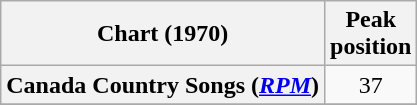<table class="wikitable sortable plainrowheaders" style="text-align:center">
<tr>
<th scope="col">Chart (1970)</th>
<th scope="col">Peak<br> position</th>
</tr>
<tr>
<th scope="row">Canada Country Songs (<em><a href='#'>RPM</a></em>)</th>
<td>37</td>
</tr>
<tr>
</tr>
<tr>
</tr>
</table>
